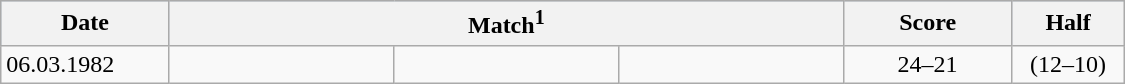<table width=750 class="wikitable">
<tr bgcolor="lightsteelblue">
<th width=15%>Date</th>
<th width=60% colspan=3>Match<sup>1</sup></th>
<th width=15%>Score</th>
<th>Half</th>
</tr>
<tr>
<td>06.03.1982</td>
<td align=right></td>
<td></td>
<td></td>
<td align=center>24–21</td>
<td align=center>(12–10)</td>
</tr>
</table>
